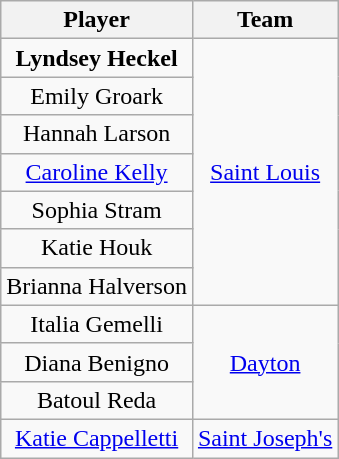<table class="wikitable" style="text-align: center;">
<tr>
<th>Player</th>
<th>Team</th>
</tr>
<tr>
<td><strong>Lyndsey Heckel</strong></td>
<td rowspan=7><a href='#'>Saint Louis</a></td>
</tr>
<tr>
<td>Emily Groark</td>
</tr>
<tr>
<td>Hannah Larson</td>
</tr>
<tr>
<td><a href='#'>Caroline Kelly</a></td>
</tr>
<tr>
<td>Sophia Stram</td>
</tr>
<tr>
<td>Katie Houk</td>
</tr>
<tr>
<td>Brianna Halverson</td>
</tr>
<tr>
<td>Italia Gemelli</td>
<td rowspan=3><a href='#'>Dayton</a></td>
</tr>
<tr>
<td>Diana Benigno</td>
</tr>
<tr>
<td>Batoul Reda</td>
</tr>
<tr>
<td><a href='#'>Katie Cappelletti</a></td>
<td><a href='#'>Saint Joseph's</a></td>
</tr>
</table>
